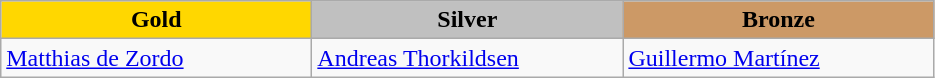<table class="wikitable" style="text-align:left">
<tr align="center">
<td width=200 bgcolor=gold><strong>Gold</strong></td>
<td width=200 bgcolor=silver><strong>Silver</strong></td>
<td width=200 bgcolor=CC9966><strong>Bronze</strong></td>
</tr>
<tr>
<td><a href='#'>Matthias de Zordo</a><br><em></em></td>
<td><a href='#'>Andreas Thorkildsen</a><br><em></em></td>
<td><a href='#'>Guillermo Martínez</a><br><em></em></td>
</tr>
</table>
